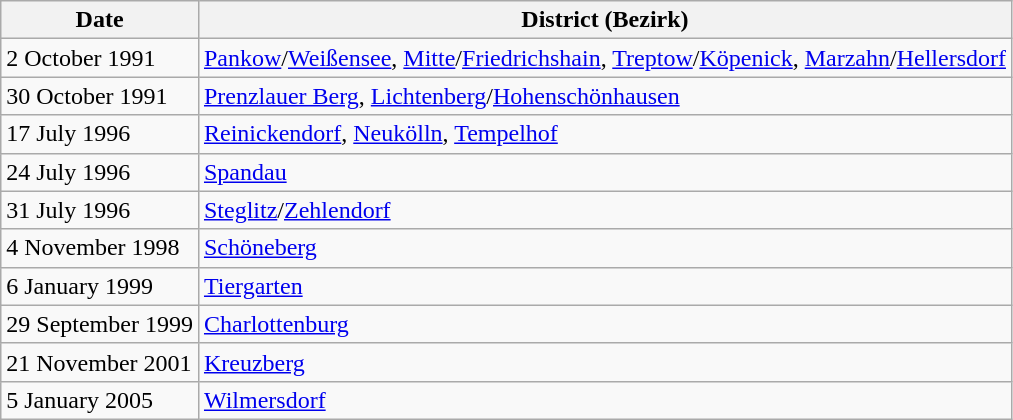<table class="wikitable">
<tr>
<th>Date</th>
<th>District (Bezirk)</th>
</tr>
<tr>
<td>2 October 1991</td>
<td><a href='#'>Pankow</a>/<a href='#'>Weißensee</a>, <a href='#'>Mitte</a>/<a href='#'>Friedrichshain</a>, <a href='#'>Treptow</a>/<a href='#'>Köpenick</a>, <a href='#'>Marzahn</a>/<a href='#'>Hellersdorf</a></td>
</tr>
<tr>
<td>30 October 1991</td>
<td><a href='#'>Prenzlauer Berg</a>, <a href='#'>Lichtenberg</a>/<a href='#'>Hohenschönhausen</a></td>
</tr>
<tr>
<td>17 July 1996</td>
<td><a href='#'>Reinickendorf</a>, <a href='#'>Neukölln</a>, <a href='#'>Tempelhof</a></td>
</tr>
<tr>
<td>24 July 1996</td>
<td><a href='#'>Spandau</a></td>
</tr>
<tr>
<td>31 July 1996</td>
<td><a href='#'>Steglitz</a>/<a href='#'>Zehlendorf</a></td>
</tr>
<tr>
<td>4 November 1998</td>
<td><a href='#'>Schöneberg</a></td>
</tr>
<tr>
<td>6 January 1999</td>
<td><a href='#'>Tiergarten</a></td>
</tr>
<tr>
<td>29 September 1999</td>
<td><a href='#'>Charlottenburg</a></td>
</tr>
<tr>
<td>21 November 2001</td>
<td><a href='#'>Kreuzberg</a></td>
</tr>
<tr>
<td>5 January 2005</td>
<td><a href='#'>Wilmersdorf</a></td>
</tr>
</table>
